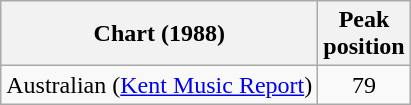<table class="wikitable">
<tr>
<th>Chart (1988)</th>
<th>Peak<br>position</th>
</tr>
<tr>
<td>Australian (<a href='#'>Kent Music Report</a>)</td>
<td align="center">79</td>
</tr>
</table>
